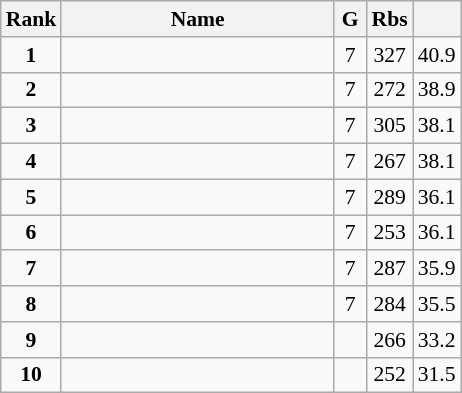<table class="wikitable" style="text-align:center; font-size:90%;">
<tr>
<th width=10px>Rank</th>
<th width=175px>Name</th>
<th width=15px>G</th>
<th width=10px>Rbs</th>
<th width=10px></th>
</tr>
<tr>
<td><strong>1</strong></td>
<td align=left><strong></strong></td>
<td>7</td>
<td>327</td>
<td>40.9</td>
</tr>
<tr>
<td><strong>2</strong></td>
<td align=left></td>
<td>7</td>
<td>272</td>
<td>38.9</td>
</tr>
<tr>
<td><strong>3</strong></td>
<td align=left></td>
<td>7</td>
<td>305</td>
<td>38.1</td>
</tr>
<tr>
<td><strong>4</strong></td>
<td align=left></td>
<td>7</td>
<td>267</td>
<td>38.1</td>
</tr>
<tr>
<td><strong>5</strong></td>
<td align=left></td>
<td>7</td>
<td>289</td>
<td>36.1</td>
</tr>
<tr>
<td><strong>6</strong></td>
<td align=left></td>
<td>7</td>
<td>253</td>
<td>36.1</td>
</tr>
<tr>
<td><strong>7</strong></td>
<td align=left></td>
<td>7</td>
<td>287</td>
<td>35.9</td>
</tr>
<tr>
<td><strong>8</strong></td>
<td align=left></td>
<td>7</td>
<td>284</td>
<td>35.5</td>
</tr>
<tr>
<td><strong>9</strong></td>
<td align=left></td>
<td></td>
<td>266</td>
<td>33.2</td>
</tr>
<tr>
<td><strong>10</strong></td>
<td align=left></td>
<td></td>
<td>252</td>
<td>31.5</td>
</tr>
</table>
